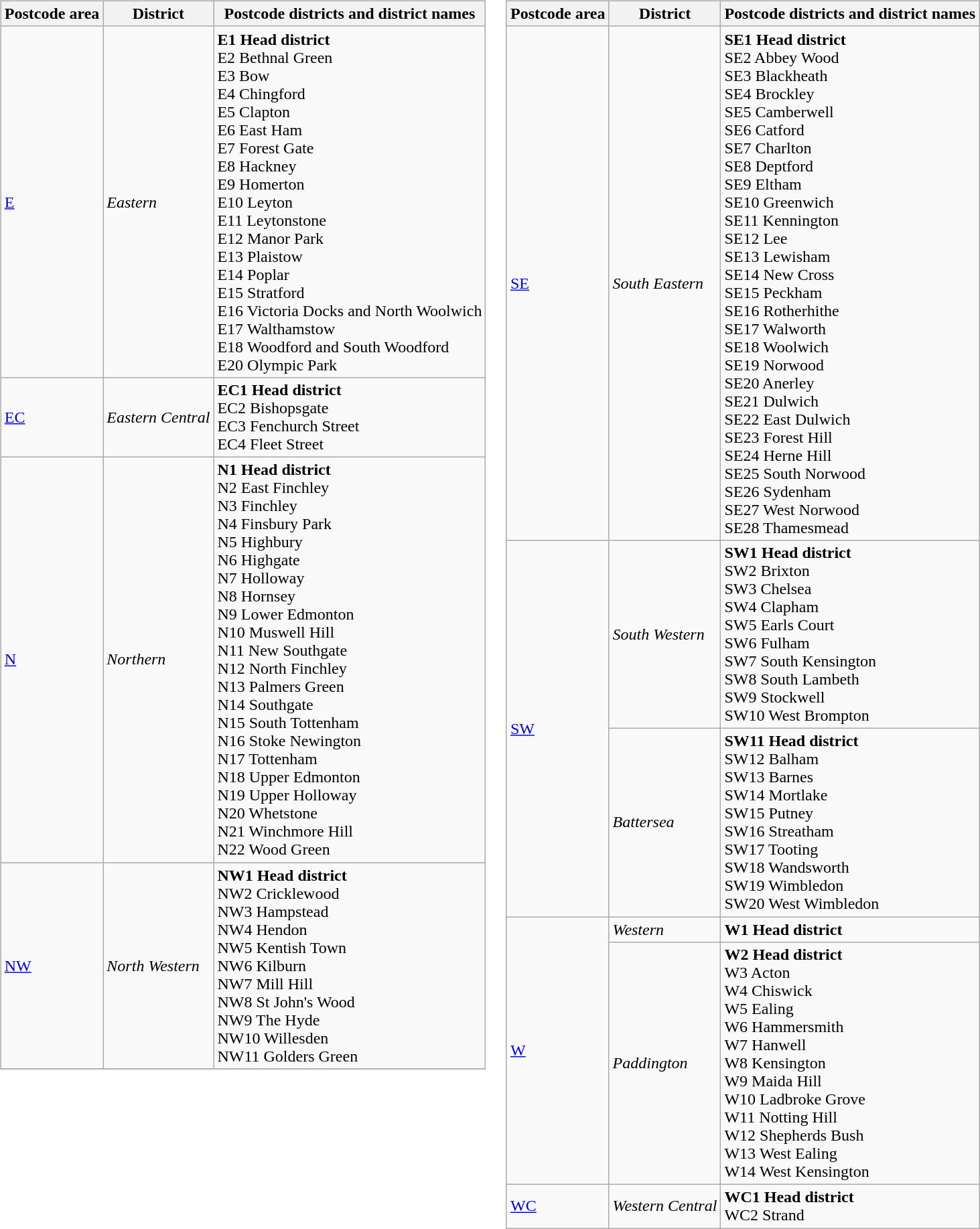<table>
<tr>
<td valign="top"><br><table class="wikitable">
<tr>
<th>Postcode area</th>
<th>District</th>
<th>Postcode districts and district names</th>
</tr>
<tr>
<td><a href='#'>E</a></td>
<td><em>Eastern</em></td>
<td><strong>E1 Head district</strong><br> E2 Bethnal Green<br> E3 Bow<br> E4 Chingford<br> E5 Clapton<br> E6 East Ham<br>E7 Forest Gate<br> E8 Hackney<br> E9 Homerton<br> E10 Leyton<br> E11 Leytonstone<br>E12 Manor Park<br> E13 Plaistow<br> E14 Poplar<br> E15 Stratford<br> E16 Victoria Docks and North Woolwich<br> E17 Walthamstow<br> E18 Woodford and South Woodford<br> E20 Olympic Park</td>
</tr>
<tr>
<td><a href='#'>EC</a></td>
<td><em>Eastern Central</em></td>
<td><strong>EC1 Head district</strong><br>EC2 Bishopsgate<br>EC3 Fenchurch Street<br>EC4 Fleet Street</td>
</tr>
<tr>
<td><a href='#'>N</a></td>
<td><em>Northern</em></td>
<td><strong>N1 Head district</strong><br> N2 East Finchley<br> N3 Finchley<br> N4 Finsbury Park<br> N5 Highbury<br> N6 Highgate<br> N7 Holloway<br>N8 Hornsey<br> N9 Lower Edmonton<br> N10 Muswell Hill<br> N11 New Southgate<br> N12 North Finchley<br> N13 Palmers Green<br> N14 Southgate<br> N15 South Tottenham<br> N16 Stoke Newington<br> N17 Tottenham<br> N18 Upper Edmonton<br> N19 Upper Holloway<br> N20 Whetstone<br> N21 Winchmore Hill<br> N22 Wood Green</td>
</tr>
<tr>
<td><a href='#'>NW</a></td>
<td><em>North Western</em></td>
<td><strong>NW1 Head district</strong><br> NW2 Cricklewood<br> NW3 Hampstead<br> NW4 Hendon<br> NW5 Kentish Town<br> NW6 Kilburn<br> NW7 Mill Hill<br>NW8 St John's Wood<br>NW9 The Hyde<br> NW10 Willesden<br> NW11 Golders Green</td>
</tr>
<tr>
</tr>
</table>
</td>
<td valign="top"><br><table class="wikitable">
<tr>
<th>Postcode area</th>
<th>District</th>
<th>Postcode districts and district names</th>
</tr>
<tr>
<td><a href='#'>SE</a></td>
<td><em>South Eastern</em></td>
<td><strong>SE1 Head district</strong><br> SE2 Abbey Wood<br> SE3 Blackheath<br> SE4 Brockley<br> SE5 Camberwell<br> SE6 Catford<br> SE7 Charlton<br> SE8 Deptford<br> SE9 Eltham<br> SE10 Greenwich<br> SE11 Kennington<br> SE12 Lee<br> SE13 Lewisham<br> SE14 New Cross<br> SE15 Peckham<br> SE16 Rotherhithe<br> SE17 Walworth<br> SE18 Woolwich<br> SE19 Norwood<br> SE20 Anerley<br> SE21 Dulwich<br> SE22 East Dulwich<br> SE23 Forest Hill<br> SE24 Herne Hill<br> SE25 South Norwood<br> SE26 Sydenham<br> SE27 West Norwood<br> SE28 Thamesmead</td>
</tr>
<tr>
<td rowspan="2"><a href='#'>SW</a></td>
<td><em>South Western</em></td>
<td><strong>SW1 Head district</strong><br> SW2 Brixton<br> SW3 Chelsea<br> SW4 Clapham<br> SW5 Earls Court<br> SW6 Fulham<br> SW7 South Kensington<br> SW8 South Lambeth<br> SW9 Stockwell<br> SW10 West Brompton</td>
</tr>
<tr>
<td><em>Battersea</em></td>
<td><strong>SW11 Head district</strong><br> SW12 Balham<br> SW13 Barnes<br> SW14 Mortlake<br> SW15 Putney<br> SW16 Streatham<br> SW17 Tooting<br> SW18 Wandsworth<br> SW19 Wimbledon<br> SW20 West Wimbledon</td>
</tr>
<tr>
<td rowspan="2"><a href='#'>W</a></td>
<td><em>Western</em></td>
<td><strong>W1 Head district</strong></td>
</tr>
<tr>
<td><em>Paddington</em></td>
<td><strong>W2 Head district</strong><br> W3 Acton<br> W4 Chiswick<br> W5 Ealing<br> W6 Hammersmith<br> W7 Hanwell<br> W8 Kensington<br> W9 Maida Hill<br> W10 Ladbroke Grove<br> W11 Notting Hill<br> W12 Shepherds Bush<br> W13 West Ealing<br> W14 West Kensington</td>
</tr>
<tr>
<td><a href='#'>WC</a></td>
<td><em>Western Central</em></td>
<td><strong>WC1 Head district</strong><br>WC2 Strand</td>
</tr>
</table>
</td>
</tr>
</table>
